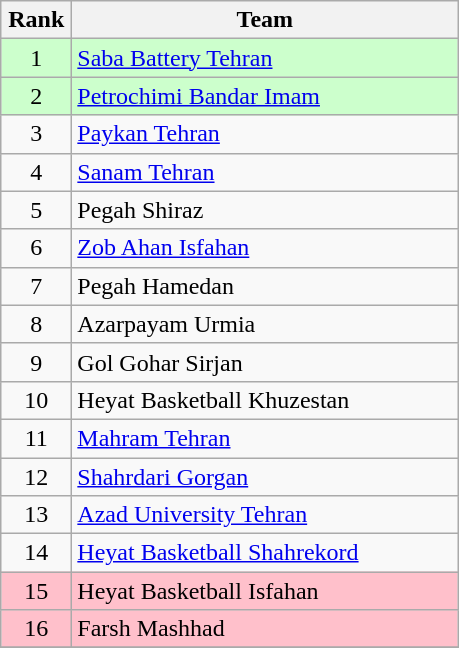<table class="wikitable" style="text-align: center;">
<tr>
<th width=40>Rank</th>
<th width=250>Team</th>
</tr>
<tr bgcolor=ccffcc>
<td>1</td>
<td align="left"><a href='#'>Saba Battery Tehran</a></td>
</tr>
<tr bgcolor=ccffcc>
<td>2</td>
<td align="left"><a href='#'>Petrochimi Bandar Imam</a></td>
</tr>
<tr>
<td>3</td>
<td align="left"><a href='#'>Paykan Tehran</a></td>
</tr>
<tr>
<td>4</td>
<td align="left"><a href='#'>Sanam Tehran</a></td>
</tr>
<tr>
<td>5</td>
<td align="left">Pegah Shiraz</td>
</tr>
<tr>
<td>6</td>
<td align="left"><a href='#'>Zob Ahan Isfahan</a></td>
</tr>
<tr>
<td>7</td>
<td align="left">Pegah Hamedan</td>
</tr>
<tr>
<td>8</td>
<td align="left">Azarpayam Urmia</td>
</tr>
<tr>
<td>9</td>
<td align="left">Gol Gohar Sirjan</td>
</tr>
<tr>
<td>10</td>
<td align="left">Heyat Basketball Khuzestan</td>
</tr>
<tr>
<td>11</td>
<td align="left"><a href='#'>Mahram Tehran</a></td>
</tr>
<tr>
<td>12</td>
<td align="left"><a href='#'>Shahrdari Gorgan</a></td>
</tr>
<tr>
<td>13</td>
<td align="left"><a href='#'>Azad University Tehran</a></td>
</tr>
<tr>
<td>14</td>
<td align="left"><a href='#'>Heyat Basketball Shahrekord</a></td>
</tr>
<tr bgcolor=pink>
<td>15</td>
<td align="left">Heyat Basketball Isfahan</td>
</tr>
<tr bgcolor=pink>
<td>16</td>
<td align="left">Farsh Mashhad</td>
</tr>
<tr>
</tr>
</table>
